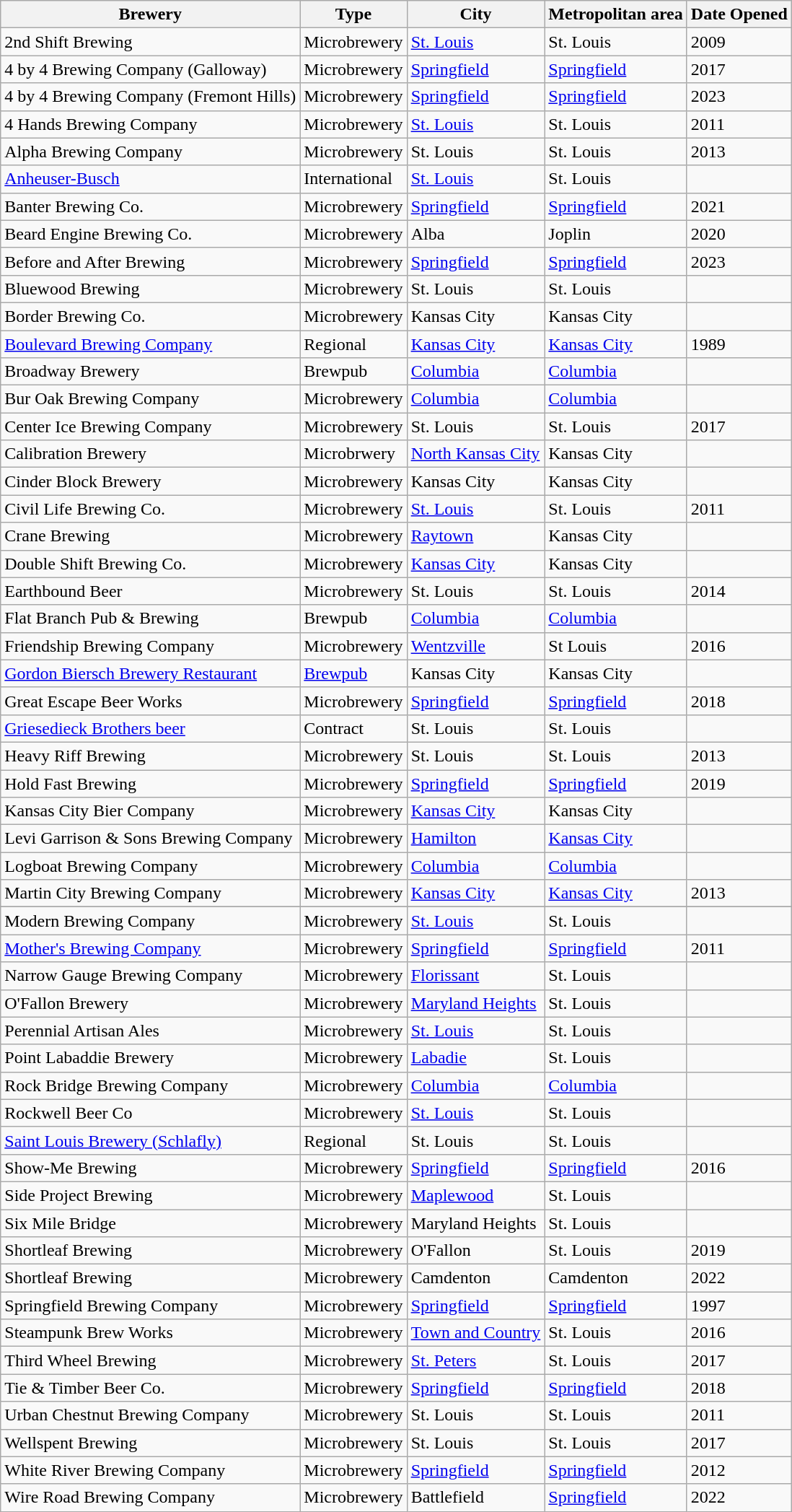<table class="sortable wikitable">
<tr>
<th>Brewery</th>
<th>Type</th>
<th>City</th>
<th>Metropolitan area</th>
<th>Date Opened</th>
</tr>
<tr>
<td>2nd Shift Brewing</td>
<td>Microbrewery</td>
<td><a href='#'>St. Louis</a></td>
<td>St. Louis</td>
<td>2009</td>
</tr>
<tr>
<td>4 by 4 Brewing Company (Galloway)</td>
<td>Microbrewery</td>
<td><a href='#'>Springfield</a></td>
<td><a href='#'>Springfield</a></td>
<td>2017</td>
</tr>
<tr>
<td>4 by 4 Brewing Company (Fremont Hills)</td>
<td>Microbrewery</td>
<td><a href='#'>Springfield</a></td>
<td><a href='#'>Springfield</a></td>
<td>2023</td>
</tr>
<tr>
<td>4 Hands Brewing Company</td>
<td>Microbrewery</td>
<td><a href='#'>St. Louis</a></td>
<td>St. Louis</td>
<td>2011</td>
</tr>
<tr>
<td>Alpha Brewing Company</td>
<td>Microbrewery</td>
<td>St. Louis</td>
<td>St. Louis</td>
<td>2013</td>
</tr>
<tr>
<td><a href='#'>Anheuser-Busch</a></td>
<td>International</td>
<td><a href='#'>St. Louis</a></td>
<td>St. Louis</td>
<td></td>
</tr>
<tr>
<td>Banter Brewing Co.</td>
<td>Microbrewery</td>
<td><a href='#'>Springfield</a></td>
<td><a href='#'>Springfield</a></td>
<td>2021</td>
</tr>
<tr>
<td>Beard Engine Brewing Co.</td>
<td>Microbrewery</td>
<td>Alba</td>
<td>Joplin</td>
<td>2020</td>
</tr>
<tr>
<td>Before and After Brewing</td>
<td>Microbrewery</td>
<td><a href='#'>Springfield</a></td>
<td><a href='#'>Springfield</a></td>
<td>2023</td>
</tr>
<tr>
<td>Bluewood Brewing</td>
<td>Microbrewery</td>
<td>St. Louis</td>
<td>St. Louis</td>
<td></td>
</tr>
<tr>
<td>Border Brewing Co.</td>
<td>Microbrewery</td>
<td>Kansas City</td>
<td>Kansas City</td>
<td></td>
</tr>
<tr>
<td><a href='#'>Boulevard Brewing Company</a></td>
<td>Regional</td>
<td><a href='#'>Kansas City</a></td>
<td><a href='#'>Kansas City</a></td>
<td>1989</td>
</tr>
<tr>
<td>Broadway Brewery</td>
<td>Brewpub</td>
<td><a href='#'>Columbia</a></td>
<td><a href='#'>Columbia</a></td>
<td></td>
</tr>
<tr>
<td>Bur Oak Brewing Company</td>
<td>Microbrewery</td>
<td><a href='#'>Columbia</a></td>
<td><a href='#'>Columbia</a></td>
<td></td>
</tr>
<tr>
<td>Center Ice Brewing Company</td>
<td>Microbrewery</td>
<td>St. Louis</td>
<td>St. Louis</td>
<td>2017</td>
</tr>
<tr>
<td>Calibration Brewery</td>
<td>Microbrwery</td>
<td><a href='#'>North Kansas City</a></td>
<td>Kansas City</td>
<td></td>
</tr>
<tr>
<td>Cinder Block Brewery</td>
<td>Microbrewery</td>
<td>Kansas City</td>
<td>Kansas City</td>
<td></td>
</tr>
<tr>
<td>Civil Life Brewing Co.</td>
<td>Microbrewery</td>
<td><a href='#'>St. Louis</a></td>
<td>St. Louis</td>
<td>2011</td>
</tr>
<tr>
<td>Crane Brewing</td>
<td>Microbrewery</td>
<td><a href='#'>Raytown</a></td>
<td>Kansas City</td>
<td></td>
</tr>
<tr>
<td>Double Shift Brewing Co.</td>
<td>Microbrewery</td>
<td><a href='#'>Kansas City</a></td>
<td>Kansas City</td>
<td></td>
</tr>
<tr>
<td>Earthbound Beer</td>
<td>Microbrewery</td>
<td>St. Louis</td>
<td>St. Louis</td>
<td>2014</td>
</tr>
<tr>
<td>Flat Branch Pub & Brewing</td>
<td>Brewpub</td>
<td><a href='#'>Columbia</a></td>
<td><a href='#'>Columbia</a></td>
<td></td>
</tr>
<tr>
<td>Friendship Brewing Company</td>
<td>Microbrewery</td>
<td><a href='#'>Wentzville</a></td>
<td>St Louis</td>
<td>2016</td>
</tr>
<tr>
<td><a href='#'>Gordon Biersch Brewery Restaurant</a></td>
<td><a href='#'>Brewpub</a></td>
<td>Kansas City</td>
<td>Kansas City</td>
<td></td>
</tr>
<tr>
<td>Great Escape Beer Works</td>
<td>Microbrewery</td>
<td><a href='#'>Springfield</a></td>
<td><a href='#'>Springfield</a></td>
<td>2018</td>
</tr>
<tr>
<td><a href='#'>Griesedieck Brothers beer</a></td>
<td>Contract</td>
<td>St. Louis</td>
<td>St. Louis</td>
<td></td>
</tr>
<tr>
<td>Heavy Riff Brewing</td>
<td>Microbrewery</td>
<td>St. Louis</td>
<td>St. Louis</td>
<td>2013</td>
</tr>
<tr>
<td>Hold Fast Brewing</td>
<td>Microbrewery</td>
<td><a href='#'>Springfield</a></td>
<td><a href='#'>Springfield</a></td>
<td>2019</td>
</tr>
<tr>
<td>Kansas City Bier Company</td>
<td>Microbrewery</td>
<td><a href='#'>Kansas City</a></td>
<td>Kansas City</td>
<td></td>
</tr>
<tr>
<td>Levi Garrison & Sons Brewing Company</td>
<td>Microbrewery</td>
<td><a href='#'>Hamilton</a></td>
<td><a href='#'>Kansas City</a></td>
<td></td>
</tr>
<tr>
<td>Logboat Brewing Company</td>
<td>Microbrewery</td>
<td><a href='#'>Columbia</a></td>
<td><a href='#'>Columbia</a></td>
<td></td>
</tr>
<tr>
<td>Martin City Brewing Company</td>
<td>Microbrewery</td>
<td><a href='#'>Kansas City</a></td>
<td><a href='#'>Kansas City</a></td>
<td>2013</td>
</tr>
<tr>
</tr>
<tr>
<td>Modern Brewing Company</td>
<td>Microbrewery</td>
<td><a href='#'>St. Louis</a></td>
<td>St. Louis</td>
<td></td>
</tr>
<tr>
<td><a href='#'>Mother's Brewing Company</a></td>
<td>Microbrewery</td>
<td><a href='#'>Springfield</a></td>
<td><a href='#'>Springfield</a></td>
<td>2011</td>
</tr>
<tr>
<td>Narrow Gauge Brewing Company</td>
<td>Microbrewery</td>
<td><a href='#'>Florissant</a></td>
<td>St. Louis</td>
<td></td>
</tr>
<tr>
<td>O'Fallon Brewery</td>
<td>Microbrewery</td>
<td><a href='#'>Maryland Heights</a></td>
<td>St. Louis</td>
<td></td>
</tr>
<tr>
<td>Perennial Artisan Ales</td>
<td>Microbrewery</td>
<td><a href='#'>St. Louis</a></td>
<td>St. Louis</td>
<td></td>
</tr>
<tr>
<td>Point Labaddie Brewery</td>
<td>Microbrewery</td>
<td><a href='#'>Labadie</a></td>
<td>St. Louis</td>
<td></td>
</tr>
<tr>
<td>Rock Bridge Brewing Company</td>
<td>Microbrewery</td>
<td><a href='#'>Columbia</a></td>
<td><a href='#'>Columbia</a></td>
<td></td>
</tr>
<tr>
<td>Rockwell Beer Co</td>
<td>Microbrewery</td>
<td><a href='#'>St. Louis</a></td>
<td>St. Louis</td>
<td></td>
</tr>
<tr>
<td><a href='#'>Saint Louis Brewery (Schlafly)</a></td>
<td>Regional</td>
<td>St. Louis</td>
<td>St. Louis</td>
<td></td>
</tr>
<tr>
<td>Show-Me Brewing</td>
<td>Microbrewery</td>
<td><a href='#'>Springfield</a></td>
<td><a href='#'>Springfield</a></td>
<td>2016</td>
</tr>
<tr>
<td>Side Project Brewing</td>
<td>Microbrewery</td>
<td><a href='#'>Maplewood</a></td>
<td>St. Louis</td>
<td></td>
</tr>
<tr>
<td>Six Mile Bridge</td>
<td>Microbrewery</td>
<td>Maryland Heights</td>
<td>St. Louis</td>
<td></td>
</tr>
<tr>
<td>Shortleaf Brewing</td>
<td>Microbrewery</td>
<td>O'Fallon</td>
<td>St. Louis</td>
<td>2019</td>
</tr>
<tr>
<td>Shortleaf Brewing</td>
<td>Microbrewery</td>
<td>Camdenton</td>
<td>Camdenton</td>
<td>2022</td>
</tr>
<tr>
<td>Springfield Brewing Company</td>
<td>Microbrewery</td>
<td><a href='#'>Springfield</a></td>
<td><a href='#'>Springfield</a></td>
<td>1997</td>
</tr>
<tr>
<td>Steampunk Brew Works</td>
<td>Microbrewery</td>
<td><a href='#'>Town and Country</a></td>
<td>St. Louis</td>
<td>2016</td>
</tr>
<tr>
<td>Third Wheel Brewing</td>
<td>Microbrewery</td>
<td><a href='#'>St. Peters</a></td>
<td>St. Louis</td>
<td>2017</td>
</tr>
<tr>
<td>Tie & Timber Beer Co.</td>
<td>Microbrewery</td>
<td><a href='#'>Springfield</a></td>
<td><a href='#'>Springfield</a></td>
<td>2018</td>
</tr>
<tr>
<td>Urban Chestnut Brewing Company</td>
<td>Microbrewery</td>
<td>St. Louis</td>
<td>St. Louis</td>
<td>2011</td>
</tr>
<tr>
<td>Wellspent Brewing</td>
<td>Microbrewery</td>
<td>St. Louis</td>
<td>St. Louis</td>
<td>2017</td>
</tr>
<tr>
<td>White River Brewing Company</td>
<td>Microbrewery</td>
<td><a href='#'>Springfield</a></td>
<td><a href='#'>Springfield</a></td>
<td>2012</td>
</tr>
<tr>
<td>Wire Road Brewing Company</td>
<td>Microbrewery</td>
<td>Battlefield</td>
<td><a href='#'>Springfield</a></td>
<td>2022</td>
</tr>
</table>
